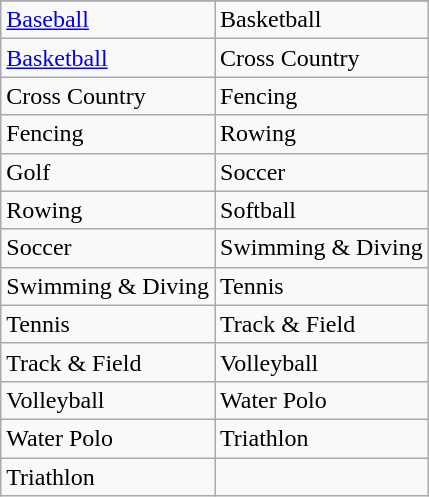<table class="wikitable" style="float:right; clear:right; margin:0 0 1em 1em">
<tr>
</tr>
<tr>
<td><a href='#'>Baseball</a></td>
<td>Basketball</td>
</tr>
<tr>
<td><a href='#'>Basketball</a></td>
<td>Cross Country</td>
</tr>
<tr>
<td>Cross Country</td>
<td>Fencing</td>
</tr>
<tr>
<td>Fencing</td>
<td>Rowing</td>
</tr>
<tr>
<td>Golf</td>
<td>Soccer</td>
</tr>
<tr>
<td>Rowing</td>
<td>Softball</td>
</tr>
<tr>
<td>Soccer</td>
<td>Swimming & Diving</td>
</tr>
<tr>
<td>Swimming & Diving</td>
<td>Tennis</td>
</tr>
<tr>
<td>Tennis</td>
<td>Track & Field</td>
</tr>
<tr>
<td>Track & Field</td>
<td>Volleyball</td>
</tr>
<tr>
<td>Volleyball</td>
<td>Water Polo</td>
</tr>
<tr>
<td>Water Polo</td>
<td>Triathlon</td>
</tr>
<tr>
<td>Triathlon</td>
<td></td>
</tr>
</table>
